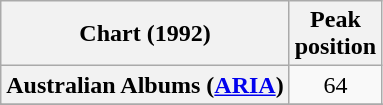<table class="wikitable sortable plainrowheaders">
<tr>
<th scope="col">Chart (1992)</th>
<th scope="col">Peak<br>position</th>
</tr>
<tr>
<th scope="row">Australian Albums (<a href='#'>ARIA</a>)</th>
<td style="text-align:center;">64</td>
</tr>
<tr>
</tr>
<tr>
</tr>
<tr>
</tr>
<tr>
</tr>
<tr>
</tr>
<tr>
</tr>
<tr>
</tr>
</table>
